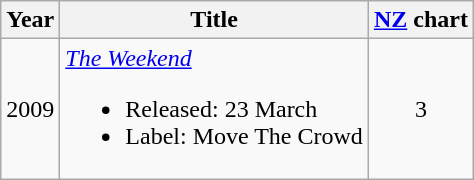<table class="wikitable">
<tr>
<th>Year</th>
<th>Title</th>
<th><a href='#'>NZ</a> chart</th>
</tr>
<tr>
<td>2009</td>
<td><em><a href='#'>The Weekend</a></em><br><ul><li>Released: 23 March</li><li>Label: Move The Crowd</li></ul></td>
<td align="center">3</td>
</tr>
</table>
